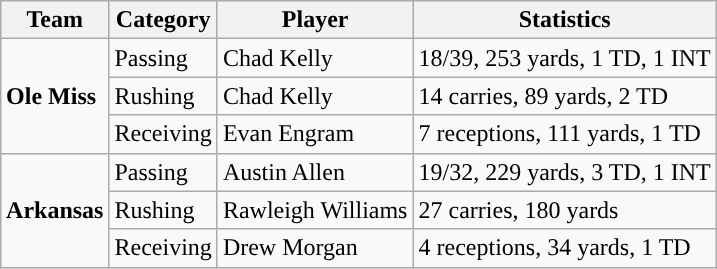<table class="wikitable" style="float: right;">
<tr>
<th>Team</th>
<th>Category</th>
<th>Player</th>
<th>Statistics</th>
</tr>
<tr>
<td rowspan=3><strong>Ole Miss</strong></td>
<td>Passing</td>
<td>Chad Kelly</td>
<td>18/39, 253 yards, 1 TD, 1 INT</td>
</tr>
<tr>
<td>Rushing</td>
<td>Chad Kelly</td>
<td>14 carries, 89 yards, 2 TD</td>
</tr>
<tr>
<td>Receiving</td>
<td>Evan Engram</td>
<td>7 receptions, 111 yards, 1 TD</td>
</tr>
<tr>
<td rowspan=3><strong>Arkansas</strong></td>
<td>Passing</td>
<td>Austin Allen</td>
<td>19/32, 229 yards, 3 TD, 1 INT</td>
</tr>
<tr>
<td>Rushing</td>
<td>Rawleigh Williams</td>
<td>27 carries, 180 yards</td>
</tr>
<tr>
<td>Receiving</td>
<td>Drew Morgan</td>
<td>4 receptions, 34 yards, 1 TD</td>
</tr>
</table>
